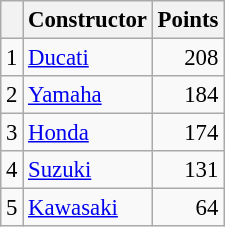<table class="wikitable" style="font-size: 95%;">
<tr>
<th></th>
<th>Constructor</th>
<th>Points</th>
</tr>
<tr>
<td align=center>1</td>
<td> <a href='#'>Ducati</a></td>
<td align=right>208</td>
</tr>
<tr>
<td align=center>2</td>
<td> <a href='#'>Yamaha</a></td>
<td align=right>184</td>
</tr>
<tr>
<td align=center>3</td>
<td> <a href='#'>Honda</a></td>
<td align=right>174</td>
</tr>
<tr>
<td align=center>4</td>
<td> <a href='#'>Suzuki</a></td>
<td align=right>131</td>
</tr>
<tr>
<td align=center>5</td>
<td> <a href='#'>Kawasaki</a></td>
<td align=right>64</td>
</tr>
</table>
